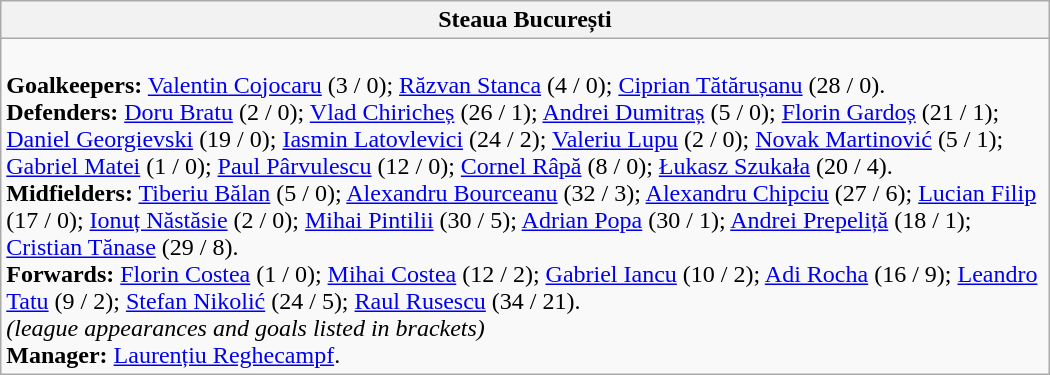<table class="wikitable" style="width:700px">
<tr>
<th>Steaua București</th>
</tr>
<tr>
<td><br><strong>Goalkeepers:</strong> <a href='#'>Valentin Cojocaru</a> (3 / 0); <a href='#'>Răzvan Stanca</a> (4 / 0); <a href='#'>Ciprian Tătărușanu</a> (28 / 0).<br>
<strong>Defenders:</strong> <a href='#'>Doru Bratu</a> (2 / 0); <a href='#'>Vlad Chiricheș</a> (26 / 1); <a href='#'>Andrei Dumitraș</a> (5 / 0); <a href='#'>Florin Gardoș</a> (21 / 1); <a href='#'>Daniel Georgievski</a>  (19 / 0); <a href='#'>Iasmin Latovlevici</a> (24 / 2); <a href='#'>Valeriu Lupu</a> (2 / 0); <a href='#'>Novak Martinović</a>  (5 / 1); <a href='#'>Gabriel Matei</a> (1 / 0); <a href='#'>Paul Pârvulescu</a> (12 / 0); <a href='#'>Cornel Râpă</a> (8 / 0); <a href='#'>Łukasz Szukała</a>  (20 / 4).<br>
<strong>Midfielders:</strong>  <a href='#'>Tiberiu Bălan</a> (5 / 0); <a href='#'>Alexandru Bourceanu</a> (32 / 3); <a href='#'>Alexandru Chipciu</a> (27 / 6); <a href='#'>Lucian Filip</a> (17 / 0); <a href='#'>Ionuț Năstăsie</a> (2 / 0); <a href='#'>Mihai Pintilii</a> (30 / 5); <a href='#'>Adrian Popa</a> (30 / 1); <a href='#'>Andrei Prepeliță</a> (18 / 1); <a href='#'>Cristian Tănase</a> (29 / 8).<br>
<strong>Forwards:</strong> <a href='#'>Florin Costea</a> (1 / 0); <a href='#'>Mihai Costea</a> (12 / 2); <a href='#'>Gabriel Iancu</a> (10 / 2); <a href='#'>Adi Rocha</a>  (16 / 9); <a href='#'>Leandro Tatu</a>  (9 / 2); <a href='#'>Stefan Nikolić</a>  (24 / 5); <a href='#'>Raul Rusescu</a> (34 / 21).
<br><em>(league appearances and goals listed in brackets)</em><br><strong>Manager:</strong> <a href='#'>Laurențiu Reghecampf</a>.</td>
</tr>
</table>
